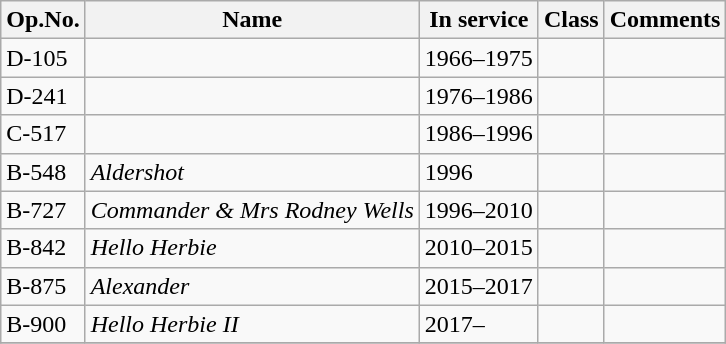<table class="wikitable">
<tr>
<th>Op.No.</th>
<th>Name</th>
<th>In service</th>
<th>Class</th>
<th>Comments</th>
</tr>
<tr>
<td>D-105</td>
<td></td>
<td>1966–1975</td>
<td></td>
<td></td>
</tr>
<tr>
<td>D-241</td>
<td></td>
<td>1976–1986</td>
<td></td>
<td></td>
</tr>
<tr>
<td>C-517</td>
<td></td>
<td>1986–1996</td>
<td></td>
<td></td>
</tr>
<tr>
<td>B-548</td>
<td><em>Aldershot</em></td>
<td>1996</td>
<td></td>
<td></td>
</tr>
<tr>
<td>B-727</td>
<td><em>Commander & Mrs Rodney Wells</em></td>
<td>1996–2010</td>
<td></td>
<td></td>
</tr>
<tr>
<td>B-842</td>
<td><em>Hello Herbie</em></td>
<td>2010–2015</td>
<td></td>
<td></td>
</tr>
<tr>
<td>B-875</td>
<td><em>Alexander</em></td>
<td>2015–2017</td>
<td></td>
<td></td>
</tr>
<tr>
<td>B-900</td>
<td><em>Hello Herbie II</em></td>
<td>2017–</td>
<td></td>
<td></td>
</tr>
<tr>
</tr>
</table>
